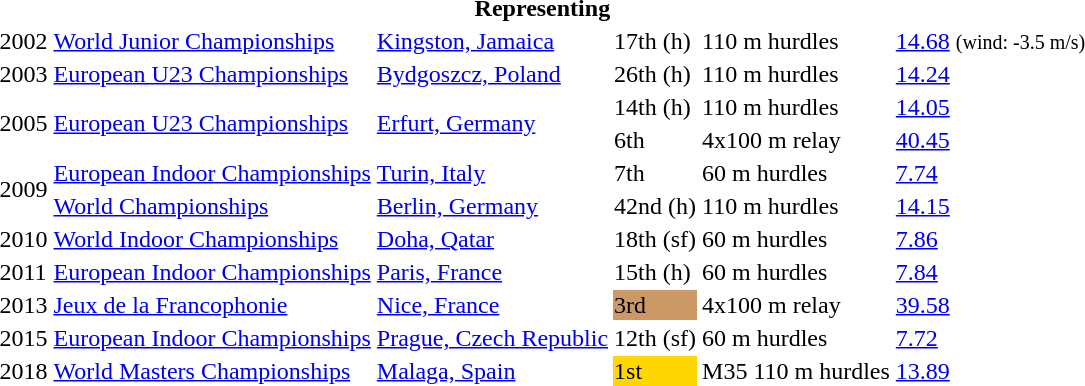<table>
<tr>
<th colspan="6">Representing </th>
</tr>
<tr>
<td>2002</td>
<td><a href='#'>World Junior Championships</a></td>
<td><a href='#'>Kingston, Jamaica</a></td>
<td>17th (h)</td>
<td>110 m hurdles</td>
<td><a href='#'>14.68</a> <small>(wind: -3.5 m/s)</small></td>
</tr>
<tr>
<td>2003</td>
<td><a href='#'>European U23 Championships</a></td>
<td><a href='#'>Bydgoszcz, Poland</a></td>
<td>26th (h)</td>
<td>110 m hurdles</td>
<td><a href='#'>14.24</a></td>
</tr>
<tr>
<td rowspan=2>2005</td>
<td rowspan=2><a href='#'>European U23 Championships</a></td>
<td rowspan=2><a href='#'>Erfurt, Germany</a></td>
<td>14th (h)</td>
<td>110 m hurdles</td>
<td><a href='#'>14.05</a></td>
</tr>
<tr>
<td>6th</td>
<td>4x100 m relay</td>
<td><a href='#'>40.45</a></td>
</tr>
<tr>
<td rowspan=2>2009</td>
<td><a href='#'>European Indoor Championships</a></td>
<td><a href='#'>Turin, Italy</a></td>
<td>7th</td>
<td>60 m hurdles</td>
<td><a href='#'>7.74</a></td>
</tr>
<tr>
<td><a href='#'>World Championships</a></td>
<td><a href='#'>Berlin, Germany</a></td>
<td>42nd (h)</td>
<td>110 m hurdles</td>
<td><a href='#'>14.15</a></td>
</tr>
<tr>
<td>2010</td>
<td><a href='#'>World Indoor Championships</a></td>
<td><a href='#'>Doha, Qatar</a></td>
<td>18th (sf)</td>
<td>60 m hurdles</td>
<td><a href='#'>7.86</a></td>
</tr>
<tr>
<td>2011</td>
<td><a href='#'>European Indoor Championships</a></td>
<td><a href='#'>Paris, France</a></td>
<td>15th (h)</td>
<td>60 m hurdles</td>
<td><a href='#'>7.84</a></td>
</tr>
<tr>
<td>2013</td>
<td><a href='#'>Jeux de la Francophonie</a></td>
<td><a href='#'>Nice, France</a></td>
<td bgcolor=cc9966>3rd</td>
<td>4x100 m relay</td>
<td><a href='#'>39.58</a></td>
</tr>
<tr>
<td>2015</td>
<td><a href='#'>European Indoor Championships</a></td>
<td><a href='#'>Prague, Czech Republic</a></td>
<td>12th (sf)</td>
<td>60 m hurdles</td>
<td><a href='#'>7.72</a></td>
</tr>
<tr>
<td>2018</td>
<td><a href='#'>World Masters Championships</a></td>
<td><a href='#'>Malaga, Spain</a></td>
<td bgcolor=gold>1st</td>
<td>M35 110 m hurdles</td>
<td><a href='#'>13.89</a></td>
</tr>
</table>
